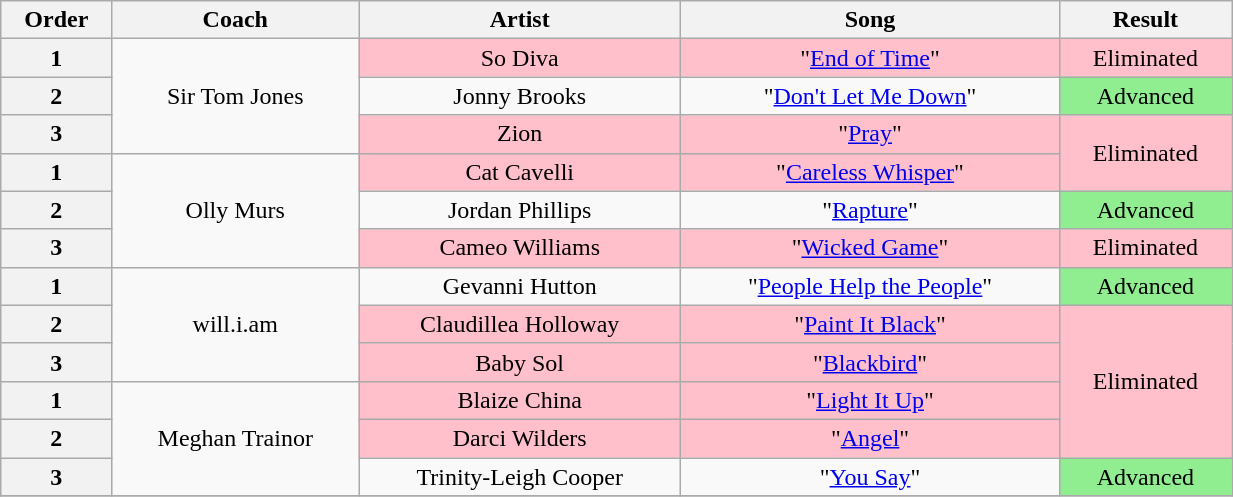<table class="wikitable" style="text-align: center; width:65%;">
<tr>
<th>Order</th>
<th>Coach</th>
<th>Artist</th>
<th>Song</th>
<th>Result</th>
</tr>
<tr>
<th>1</th>
<td rowspan=3>Sir Tom Jones</td>
<td style="background:pink;">So Diva</td>
<td style="background:pink;">"<a href='#'>End of Time</a>"</td>
<td style="background:pink;">Eliminated</td>
</tr>
<tr>
<th>2</th>
<td>Jonny Brooks</td>
<td>"<a href='#'>Don't Let Me Down</a>"</td>
<td style="background:lightgreen;">Advanced</td>
</tr>
<tr>
<th>3</th>
<td style="background:pink;">Zion</td>
<td style="background:pink;">"<a href='#'>Pray</a>"</td>
<td rowspan="2" style="background:pink;">Eliminated</td>
</tr>
<tr>
<th>1</th>
<td rowspan=3>Olly Murs</td>
<td style="background:pink;">Cat Cavelli</td>
<td style="background:pink;">"<a href='#'>Careless Whisper</a>"</td>
</tr>
<tr>
<th>2</th>
<td>Jordan Phillips</td>
<td>"<a href='#'>Rapture</a>"</td>
<td style="background:lightgreen;">Advanced</td>
</tr>
<tr>
<th>3</th>
<td style="background:pink;">Cameo Williams</td>
<td style="background:pink;">"<a href='#'>Wicked Game</a>"</td>
<td style="background:pink;">Eliminated</td>
</tr>
<tr>
<th>1</th>
<td rowspan=3>will.i.am</td>
<td>Gevanni Hutton</td>
<td>"<a href='#'>People Help the People</a>"</td>
<td style="background:lightgreen;">Advanced</td>
</tr>
<tr>
<th>2</th>
<td style="background:pink;">Claudillea Holloway</td>
<td style="background:pink;">"<a href='#'>Paint It Black</a>"</td>
<td rowspan="4" style="background:pink;">Eliminated</td>
</tr>
<tr>
<th>3</th>
<td style="background:pink;">Baby Sol</td>
<td style="background:pink;">"<a href='#'>Blackbird</a>"</td>
</tr>
<tr>
<th>1</th>
<td rowspan=3>Meghan Trainor</td>
<td style="background:pink;">Blaize China</td>
<td style="background:pink;">"<a href='#'>Light It Up</a>"</td>
</tr>
<tr>
<th>2</th>
<td style="background:pink;">Darci Wilders</td>
<td style="background:pink;">"<a href='#'>Angel</a>"</td>
</tr>
<tr>
<th>3</th>
<td>Trinity-Leigh Cooper</td>
<td>"<a href='#'>You Say</a>"</td>
<td style="background:lightgreen;">Advanced</td>
</tr>
<tr>
</tr>
</table>
